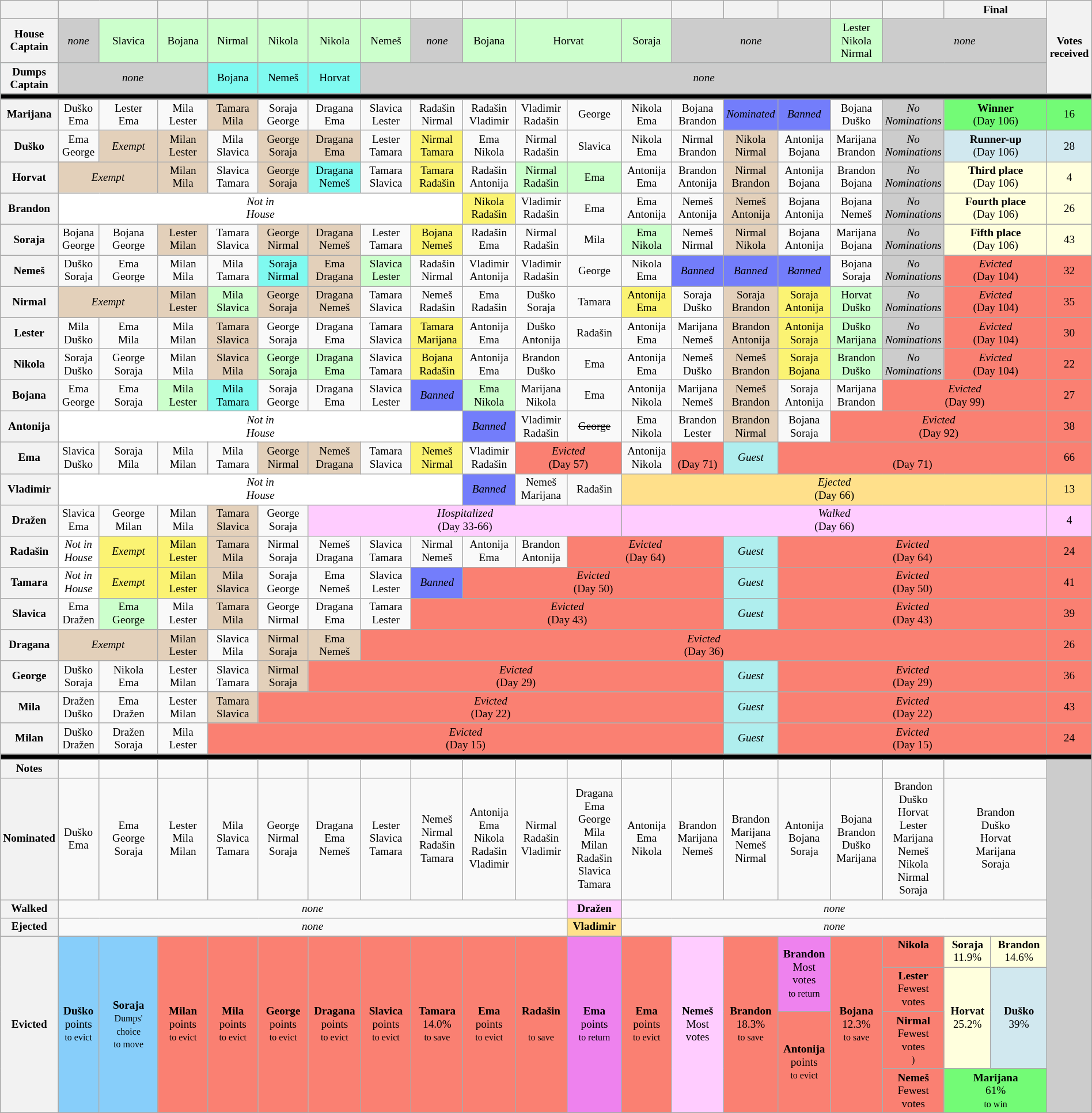<table class="wikitable" style="text-align:center; width:100%; font-size:80%; line-height:15px">
<tr>
<th style="width:5%"></th>
<th colspan="2" style="width:10%"></th>
<th style="width:5%"></th>
<th style="width:5%"></th>
<th style="width:5%"></th>
<th style="width:5%"></th>
<th style="width:5%"></th>
<th style="width:5%"></th>
<th style="width:5%"></th>
<th style="width:5%"></th>
<th colspan="2" style="width:10%"></th>
<th style="width:5%"></th>
<th style="width:5%"></th>
<th style="width:5%"></th>
<th style="width:5%"></th>
<th style="width:5%"></th>
<th colspan="2" style="width:10%;">Final</th>
<th rowspan="3" style="width:5%;">Votes<br>received</th>
</tr>
<tr style="background:#CFC" |>
<th>House Captain</th>
<td style="background:#CCC"><em>none</em></td>
<td>Slavica</td>
<td>Bojana</td>
<td>Nirmal</td>
<td>Nikola</td>
<td>Nikola</td>
<td>Nemeš</td>
<td style="background:#CCC"><em>none</em></td>
<td>Bojana</td>
<td colspan="2">Horvat</td>
<td>Soraja</td>
<td colspan="3" style="background:#CCC"><em>none</em></td>
<td>Lester<br>Nikola<br>Nirmal</td>
<td colspan="3" style="background:#CCC"><em>none</em></td>
</tr>
<tr style="background:#7FFAF0" |>
<th>Dumps Captain</th>
<td colspan="3" style="background:#CCC"><em>none</em></td>
<td>Bojana</td>
<td>Nemeš</td>
<td>Horvat</td>
<td colspan="13" style="background:#CCC"><em>none</em></td>
</tr>
<tr>
<th colspan="21" style="background:#000000;"></th>
</tr>
<tr>
<th>Marijana</th>
<td>Duško <br>Ema</td>
<td>Lester <br>Ema</td>
<td>Mila <br>Lester</td>
<td style="background:#E3D0BA;">Tamara <br>Mila</td>
<td>Soraja <br>George</td>
<td>Dragana<br>Ema</td>
<td>Slavica<br>Lester</td>
<td>Radašin<br>Nirmal</td>
<td>Radašin<br>Vladimir</td>
<td>Vladimir<br>Radašin</td>
<td>George</td>
<td>Nikola<br>Ema</td>
<td>Bojana<br>Brandon</td>
<td style="background:#737DFB;"><em>Nominated</em></td>
<td style="background:#737DFB;"><em>Banned</em></td>
<td>Bojana<br>Duško</td>
<td style="background:#CCCCCC; width:5%"><em>No<br>Nominations</em></td>
<td colspan="2" style="background:#73FB76;"><strong>Winner</strong><br>(Day 106)</td>
<td style="background:#73FB76">16</td>
</tr>
<tr>
<th>Duško</th>
<td>Ema<br>George</td>
<td style="background:#E3D0BA;"><em>Exempt</em></td>
<td style="background:#E3D0BA;">Milan <br>Lester</td>
<td>Mila <br>Slavica</td>
<td style="background:#E3D0BA;">George <br>Soraja</td>
<td style="background:#E3D0BA;">Dragana<br>Ema</td>
<td>Lester<br>Tamara</td>
<td style="background:#FBF373;">Nirmal<br>Tamara</td>
<td>Ema<br>Nikola</td>
<td>Nirmal<br>Radašin</td>
<td>Slavica</td>
<td>Nikola<br>Ema</td>
<td>Nirmal<br>Brandon</td>
<td style="background:#E3D0BA;">Nikola<br>Nirmal</td>
<td>Antonija<br>Bojana</td>
<td>Marijana<br>Brandon</td>
<td style="background:#CCCCCC; width:5%"><em>No<br>Nominations</em></td>
<td colspan="2" style="background:#D1E8EF;"><strong>Runner-up</strong><br>(Day 106)</td>
<td style="background:#D1E8EF">28</td>
</tr>
<tr>
<th>Horvat</th>
<td colspan="2" style="background:#E3D0BA;"><em>Exempt</em></td>
<td style="background:#E3D0BA;">Milan <br>Mila</td>
<td>Slavica <br>Tamara</td>
<td style="background:#E3D0BA;">George <br>Soraja</td>
<td style="background:#7FFAF0;">Dragana<br>Nemeš</td>
<td>Tamara<br>Slavica</td>
<td style="background:#FBF373;">Tamara<br>Radašin</td>
<td>Radašin<br>Antonija</td>
<td style="background:#CFC;">Nirmal<br>Radašin</td>
<td style="background:#CFC;">Ema</td>
<td>Antonija<br>Ema</td>
<td>Brandon<br>Antonija</td>
<td style="background:#E3D0BA;">Nirmal<br>Brandon</td>
<td>Antonija<br>Bojana</td>
<td>Brandon<br>Bojana</td>
<td style="background:#CCCCCC; width:5%"><em>No<br>Nominations</em></td>
<td colspan="2" style="background:#ffffdd;"><strong>Third place</strong><br>(Day 106)</td>
<td style="background:#ffffdd">4</td>
</tr>
<tr>
<th>Brandon</th>
<td colspan="8" style="background:#FFFFFF"><em>Not in<br>House</em></td>
<td style="background:#FBF373;">Nikola<br>Radašin</td>
<td>Vladimir<br>Radašin</td>
<td>Ema</td>
<td>Ema<br>Antonija</td>
<td>Nemeš<br>Antonija</td>
<td style="background:#E3D0BA;">Nemeš<br>Antonija</td>
<td>Bojana<br>Antonija</td>
<td>Bojana<br>Nemeš</td>
<td style="background:#CCCCCC; width:5%"><em>No<br>Nominations</em></td>
<td colspan="2" style="background:#ffffdd;"><strong>Fourth place</strong><br>(Day 106)</td>
<td style="background:#ffffdd">26</td>
</tr>
<tr>
<th>Soraja</th>
<td>Bojana <br>George</td>
<td>Bojana <br>George</td>
<td style="background:#E3D0BA;">Lester <br>Milan</td>
<td>Tamara <br>Slavica</td>
<td style="background:#E3D0BA;">George <br>Nirmal</td>
<td style="background:#E3D0BA;">Dragana<br>Nemeš</td>
<td>Lester<br>Tamara</td>
<td style="background:#FBF373;">Bojana<br>Nemeš</td>
<td>Radašin<br>Ema</td>
<td>Nirmal<br>Radašin</td>
<td>Mila</td>
<td style="background:#CFC;">Ema<br>Nikola</td>
<td>Nemeš<br>Nirmal</td>
<td style="background:#E3D0BA;">Nirmal<br>Nikola</td>
<td>Bojana<br>Antonija</td>
<td>Marijana<br>Bojana</td>
<td style="background:#CCCCCC; width:5%"><em>No<br>Nominations</em></td>
<td colspan="2" style="background:#ffffdd;"><strong>Fifth place</strong><br>(Day 106)</td>
<td style="background:#ffffdd">43</td>
</tr>
<tr>
<th>Nemeš</th>
<td>Duško <br>Soraja</td>
<td>Ema <br>George</td>
<td>Milan <br>Mila</td>
<td>Mila <br>Tamara</td>
<td style="background:#7FFAF0;">Soraja <br>Nirmal</td>
<td style="background:#E3D0BA;">Ema<br>Dragana</td>
<td style="background:#CFC;">Slavica<br>Lester</td>
<td>Radašin<br>Nirmal</td>
<td>Vladimir<br>Antonija</td>
<td>Vladimir<br>Radašin</td>
<td>George</td>
<td>Nikola<br>Ema</td>
<td style="background:#737DFB;"><em>Banned</em></td>
<td style="background:#737DFB;"><em>Banned</em></td>
<td style="background:#737DFB;"><em>Banned</em></td>
<td>Bojana<br>Soraja</td>
<td style="background:#CCCCCC; width:5%"><em>No<br>Nominations</em></td>
<td colspan="2" style="background:#FA8072;"><em>Evicted</em><br>(Day 104)</td>
<td style="background:#FA8072">32</td>
</tr>
<tr>
<th>Nirmal</th>
<td colspan="2" style="background:#E3D0BA;"><em>Exempt</em></td>
<td style="background:#E3D0BA;">Milan <br>Lester</td>
<td style="background:#CFC;">Mila <br>Slavica</td>
<td style="background:#E3D0BA;">George <br>Soraja</td>
<td style="background:#E3D0BA;">Dragana<br>Nemeš</td>
<td>Tamara<br>Slavica</td>
<td>Nemeš<br>Radašin</td>
<td>Ema<br>Radašin</td>
<td>Duško<br>Soraja</td>
<td>Tamara</td>
<td style="background:#FBF373;">Antonija<br>Ema</td>
<td>Soraja<br>Duško</td>
<td style="background:#E3D0BA;">Soraja<br>Brandon</td>
<td style="background:#FBF373;">Soraja<br>Antonija</td>
<td style="background:#CFC;">Horvat<br>Duško</td>
<td style="background:#CCCCCC; width:5%"><em>No<br>Nominations</em></td>
<td colspan="2" style="background:#FA8072;"><em>Evicted</em><br>(Day 104)</td>
<td style="background:#FA8072">35</td>
</tr>
<tr>
<th>Lester</th>
<td>Mila <br>Duško</td>
<td>Ema <br>Mila</td>
<td>Mila <br>Milan</td>
<td style="background:#E3D0BA;">Tamara <br>Slavica</td>
<td>George <br>Soraja</td>
<td>Dragana<br>Ema</td>
<td>Tamara<br>Slavica</td>
<td style="background:#FBF373;">Tamara<br>Marijana</td>
<td>Antonija<br>Ema</td>
<td>Duško<br>Antonija</td>
<td>Radašin</td>
<td>Antonija<br>Ema</td>
<td>Marijana<br>Nemeš</td>
<td style="background:#E3D0BA;">Brandon<br>Antonija</td>
<td style="background:#FBF373;">Antonija<br>Soraja</td>
<td style="background:#CFC;">Duško<br>Marijana</td>
<td style="background:#CCCCCC; width:5%"><em>No<br>Nominations</em></td>
<td colspan="2" style="background:#FA8072;"><em>Evicted</em><br>(Day 104)</td>
<td style="background:#FA8072">30</td>
</tr>
<tr>
<th>Nikola</th>
<td>Soraja <br>Duško</td>
<td>George <br>Soraja</td>
<td>Milan <br>Mila</td>
<td style="background:#E3D0BA;">Slavica <br>Mila</td>
<td style="background:#CFC;">George <br>Soraja</td>
<td style="background:#CFC;">Dragana<br>Ema</td>
<td>Slavica<br>Tamara</td>
<td style="background:#FBF373;">Bojana<br>Radašin</td>
<td>Antonija<br>Ema</td>
<td>Brandon<br>Duško</td>
<td>Ema</td>
<td>Antonija<br>Ema</td>
<td>Nemeš<br>Duško</td>
<td style="background:#E3D0BA;">Nemeš<br>Brandon</td>
<td style="background:#FBF373;">Soraja<br>Bojana</td>
<td style="background:#CFC;">Brandon<br>Duško</td>
<td style="background:#CCCCCC; width:5%"><em>No<br>Nominations</em></td>
<td colspan="2" style="background:#FA8072;"><em>Evicted</em><br>(Day 104)</td>
<td style="background:#FA8072">22</td>
</tr>
<tr>
<th>Bojana</th>
<td>Ema<br>George</td>
<td>Ema<br>Soraja</td>
<td style="background:#CFC;">Mila <br>Lester</td>
<td style="background:#7FFAF0;">Mila <br>Tamara</td>
<td>Soraja <br>George</td>
<td>Dragana<br>Ema</td>
<td>Slavica<br>Lester</td>
<td style="background:#737DFB;"><em>Banned</em></td>
<td style="background:#CFC;">Ema<br>Nikola</td>
<td>Marijana<br>Nikola</td>
<td>Ema</td>
<td>Antonija<br>Nikola</td>
<td>Marijana<br>Nemeš</td>
<td style="background:#E3D0BA;">Nemeš<br>Brandon</td>
<td>Soraja<br>Antonija</td>
<td>Marijana<br>Brandon</td>
<td colspan="3" style="background:#FA8072;"><em>Evicted</em><br>(Day 99)</td>
<td style="background:#FA8072">27</td>
</tr>
<tr>
<th>Antonija</th>
<td colspan="8" style="background:#FFFFFF"><em>Not in<br>House</em></td>
<td style="background:#737DFB;"><em>Banned</em></td>
<td>Vladimir<br>Radašin</td>
<td><s>George</s></td>
<td>Ema<br>Nikola</td>
<td>Brandon<br>Lester</td>
<td style="background:#E3D0BA;">Brandon<br>Nirmal</td>
<td>Bojana<br>Soraja</td>
<td colspan="4" style="background:#FA8072;"><em>Evicted</em><br>(Day 92)</td>
<td style="background:#FA8072">38</td>
</tr>
<tr>
<th>Ema</th>
<td>Slavica <br>Duško</td>
<td>Soraja <br>Mila</td>
<td>Mila <br>Milan</td>
<td>Mila <br>Tamara</td>
<td style="background:#E3D0BA;">George <br>Nirmal</td>
<td style="background:#E3D0BA;">Nemeš<br>Dragana</td>
<td>Tamara<br>Slavica</td>
<td style="background:#FBF373;">Nemeš<br>Nirmal</td>
<td>Vladimir<br>Radašin</td>
<td colspan="2" style="background:#FA8072;"><em>Evicted</em><br>(Day 57)</td>
<td>Antonija<br>Nikola</td>
<td colspan="1" style="background:#FA8072;"><em></em><br>(Day 71)</td>
<td style="background:#AFEEEE;"><em>Guest</em></td>
<td colspan="5" style="background:#FA8072;"><em></em><br>(Day 71)</td>
<td style="background:#FA8072">66</td>
</tr>
<tr>
<th>Vladimir</th>
<td colspan="8" style="background:#FFFFFF"><em>Not in<br>House</em></td>
<td style="background:#737DFB;"><em>Banned</em></td>
<td>Nemeš<br>Marijana</td>
<td>Radašin</td>
<td colspan="8" style="background:#FFE08B;"><em>Ejected</em><br>(Day 66)</td>
<td style="background:#FFE08B">13</td>
</tr>
<tr>
<th>Dražen</th>
<td>Slavica <br>Ema</td>
<td>George <br>Milan</td>
<td>Milan <br>Mila</td>
<td style="background:#E3D0BA;">Tamara <br>Slavica</td>
<td>George <br>Soraja</td>
<td colspan="6" style="background:#FFCCFF;"><em>Hospitalized</em><br>(Day 33-66)</td>
<td colspan="8" style="background:#FFCCFF;"><em>Walked</em><br>(Day 66)</td>
<td style="background:#FFCCFF">4</td>
</tr>
<tr>
<th>Radašin</th>
<td style="background:#FFFFFF"><em>Not in<br>House</em></td>
<td style="background:#FBF373;"><em>Exempt</em></td>
<td style="background:#FBF373;">Milan <br>Lester</td>
<td style="background:#E3D0BA;">Tamara <br>Mila</td>
<td>Nirmal <br>Soraja</td>
<td>Nemeš<br>Dragana</td>
<td>Slavica<br>Tamara</td>
<td>Nirmal<br>Nemeš</td>
<td>Antonija<br>Ema</td>
<td>Brandon<br>Antonija</td>
<td colspan="3" style="background:#FA8072;"><em>Evicted</em><br>(Day 64)</td>
<td style="background:#AFEEEE;"><em>Guest</em></td>
<td colspan="5" style="background:#FA8072;"><em>Evicted</em><br>(Day 64)</td>
<td style="background:#FA8072">24</td>
</tr>
<tr>
<th>Tamara</th>
<td colspan="1" style="background:#FFFFFF"><em>Not in<br>House</em></td>
<td style="background:#FBF373;"><em>Exempt</em></td>
<td style="background:#FBF373;">Milan <br>Lester</td>
<td style="background:#E3D0BA;">Mila <br>Slavica</td>
<td>Soraja <br>George</td>
<td>Ema<br>Nemeš</td>
<td>Slavica<br>Lester</td>
<td style="background:#737DFB;"><em>Banned</em></td>
<td colspan="5" style="background:#FA8072;"><em>Evicted</em><br>(Day 50)</td>
<td style="background:#AFEEEE;"><em>Guest</em></td>
<td colspan="5" style="background:#FA8072;"><em>Evicted</em><br>(Day 50)</td>
<td style="background:#FA8072">41</td>
</tr>
<tr>
<th>Slavica</th>
<td>Ema <br>Dražen</td>
<td style="background:#CFC;">Ema <br>George</td>
<td>Mila <br>Lester</td>
<td style="background:#E3D0BA;">Tamara <br>Mila</td>
<td>George <br>Nirmal</td>
<td>Dragana<br>Ema</td>
<td>Tamara<br>Lester</td>
<td colspan="6" style="background:#FA8072;"><em>Evicted</em><br>(Day 43)</td>
<td style="background:#AFEEEE;"><em>Guest</em></td>
<td colspan="5" style="background:#FA8072;"><em>Evicted</em><br>(Day 43)</td>
<td style="background:#FA8072">39</td>
</tr>
<tr>
<th>Dragana</th>
<td colspan="2" style="background:#E3D0BA;"><em>Exempt</em></td>
<td style="background:#E3D0BA;">Milan <br>Lester</td>
<td>Slavica <br>Mila</td>
<td style="background:#E3D0BA;">Nirmal <br>Soraja</td>
<td style="background:#E3D0BA;">Ema<br>Nemeš</td>
<td colspan="13" style="background:#FA8072;"><em>Evicted</em> <br>(Day 36)</td>
<td style="background:#FA8072">26</td>
</tr>
<tr>
<th>George</th>
<td>Duško <br>Soraja</td>
<td>Nikola <br>Ema</td>
<td>Lester <br>Milan</td>
<td>Slavica <br>Tamara</td>
<td style="background:#E3D0BA;">Nirmal <br>Soraja</td>
<td colspan="8" style="background:#FA8072;"><em>Evicted</em><br>(Day 29)</td>
<td style="background:#AFEEEE;"><em>Guest</em></td>
<td colspan="5" style="background:#FA8072;"><em>Evicted</em><br>(Day 29)</td>
<td style="background:#FA8072">36</td>
</tr>
<tr>
<th>Mila</th>
<td>Dražen <br>Duško</td>
<td>Ema <br>Dražen</td>
<td>Lester <br>Milan</td>
<td style="background:#E3D0BA;">Tamara <br>Slavica</td>
<td colspan="9" style="background:#FA8072;"><em>Evicted</em><br>(Day 22)</td>
<td style="background:#AFEEEE;"><em>Guest</em></td>
<td colspan="5" style="background:#FA8072;"><em>Evicted</em><br>(Day 22)</td>
<td style="background:#FA8072">43</td>
</tr>
<tr>
<th>Milan</th>
<td>Duško <br>Dražen</td>
<td>Dražen <br>Soraja</td>
<td>Mila <br>Lester</td>
<td colspan="10" style="background:#FA8072;"><em>Evicted</em><br>(Day 15)</td>
<td style="background:#AFEEEE;"><em>Guest</em></td>
<td colspan="5" style="background:#FA8072;"><em>Evicted</em><br>(Day 15)</td>
<td style="background:#FA8072">24</td>
</tr>
<tr>
<th colspan="22" style="background:#000000;"></th>
</tr>
<tr>
<th>Notes</th>
<td></td>
<td></td>
<td></td>
<td></td>
<td></td>
<td></td>
<td></td>
<td></td>
<td></td>
<td></td>
<td></td>
<td></td>
<td></td>
<td></td>
<td></td>
<td></td>
<td></td>
<td colspan="2"></td>
<td rowspan="8" style="background:#CCC"></td>
</tr>
<tr>
<th>Nominated</th>
<td>Duško<br>Ema</td>
<td>Ema<br>George<br>Soraja</td>
<td>Lester<br>Mila<br>Milan</td>
<td>Mila<br>Slavica<br>Tamara</td>
<td>George<br>Nirmal<br>Soraja</td>
<td>Dragana<br>Ema<br>Nemeš</td>
<td>Lester<br>Slavica<br>Tamara</td>
<td>Nemeš<br>Nirmal<br>Radašin<br>Tamara</td>
<td>Antonija<br>Ema<br>Nikola<br>Radašin<br>Vladimir</td>
<td>Nirmal<br>Radašin<br>Vladimir</td>
<td>Dragana<br>Ema<br>George<br>Mila<br>Milan<br>Radašin<br>Slavica<br>Tamara</td>
<td>Antonija<br>Ema<br>Nikola</td>
<td>Brandon<br>Marijana<br>Nemeš</td>
<td>Brandon<br>Marijana<br>Nemeš<br>Nirmal</td>
<td>Antonija<br>Bojana<br>Soraja</td>
<td>Bojana<br>Brandon<br>Duško<br>Marijana</td>
<td>Brandon<br>Duško<br>Horvat<br>Lester<br>Marijana<br>Nemeš<br>Nikola<br>Nirmal<br>Soraja</td>
<td colspan="2">Brandon<br>Duško<br>Horvat<br>Marijana<br>Soraja</td>
</tr>
<tr>
<th>Walked</th>
<td colspan="10"><em>none</em></td>
<td style="background:#FFCCFF;"><strong>Dražen</strong></td>
<td colspan="8"><em>none</em></td>
</tr>
<tr>
<th>Ejected</th>
<td colspan="10"><em>none</em></td>
<td style="background:#FFE08B;"><strong>Vladimir</strong></td>
<td colspan="8"><em>none</em></td>
</tr>
<tr>
<th rowspan="4">Evicted</th>
<td rowspan="4" style="background:#87CEFA;"><strong>Duško</strong><br> points<br><small>to evict</small></td>
<td rowspan="4" style="background:#87CEFA;"><strong>Soraja</strong><br><small>Dumps' choice<br>to move</small></td>
<td rowspan="4" style="background:#fa8072;"><strong>Milan</strong><br> points<br><small>to evict</small></td>
<td rowspan="4" style="background:#fa8072;"><strong>Mila</strong><br> points<br><small>to evict</small></td>
<td rowspan="4" style="background:#fa8072;"><strong>George</strong><br> points<br><small>to evict</small></td>
<td rowspan="4" style="background:#fa8072;"><strong>Dragana</strong><br> points<br><small>to evict</small></td>
<td rowspan="4" style="background:#fa8072;"><strong>Slavica</strong><br> points<br><small>to evict</small></td>
<td rowspan="4" style="background:#fa8072;"><strong>Tamara</strong><br>14.0%<br><small>to save</small></td>
<td rowspan="4" style="background:#fa8072;"><strong>Ema</strong><br> points<br><small>to evict</small></td>
<td rowspan="4" style="background:#fa8072;"><strong>Radašin</strong><br><br><small>to save</small></td>
<td rowspan="4" style="background:violet;"><strong>Ema</strong><br> points<br><small>to return</small></td>
<td rowspan="4" style="background:#fa8072;"><strong>Ema</strong><br> points<br><small>to evict</small></td>
<td rowspan="4" style="background:#fcf;"><strong>Nemeš</strong><br>Most votes<br><small></small></td>
<td rowspan="4" style="background:#fa8072;"><strong>Brandon</strong><br>18.3%<br><small>to save</small></td>
<td rowspan="2" style="background:violet;"><strong>Brandon</strong><br>Most votes<br><small>to return</small></td>
<td rowspan="4" style="background:#fa8072;"><strong>Bojana</strong><br>12.3%<br><small>to save</small></td>
<td style="background:#fa8072;"><strong>Nikola</strong><br><br><small></small></td>
<td style="background:#ffffdd;"><strong>Soraja</strong><br>11.9%<br><small></small></td>
<td style="background:#ffffdd;"><strong>Brandon</strong><br>14.6%<br><small></small></td>
</tr>
<tr>
<td style="background:#fa8072;"><strong>Lester</strong><br>Fewest votes<br><small></small></td>
<td rowspan="2" style="background:#ffffdd;"><strong>Horvat</strong><br>25.2%<br><small></small></td>
<td rowspan="2" style="background:#D1E8EF;"><strong>Duško</strong><br>39%<br><small></small></td>
</tr>
<tr>
<td rowspan="2" style="background:#fa8072;"><strong>Antonija</strong><br> points<br><small>to evict</small></td>
<td style="background:#fa8072;"><strong>Nirmal</strong><br>Fewest votes<br><small>)</small></td>
</tr>
<tr>
<td style="background:#fa8072;"><strong>Nemeš</strong><br>Fewest votes<br><small></small></td>
<td colspan="2" style="background:#73FB76;"><strong>Marijana</strong><br>61%<br><small>to win</small></td>
</tr>
</table>
